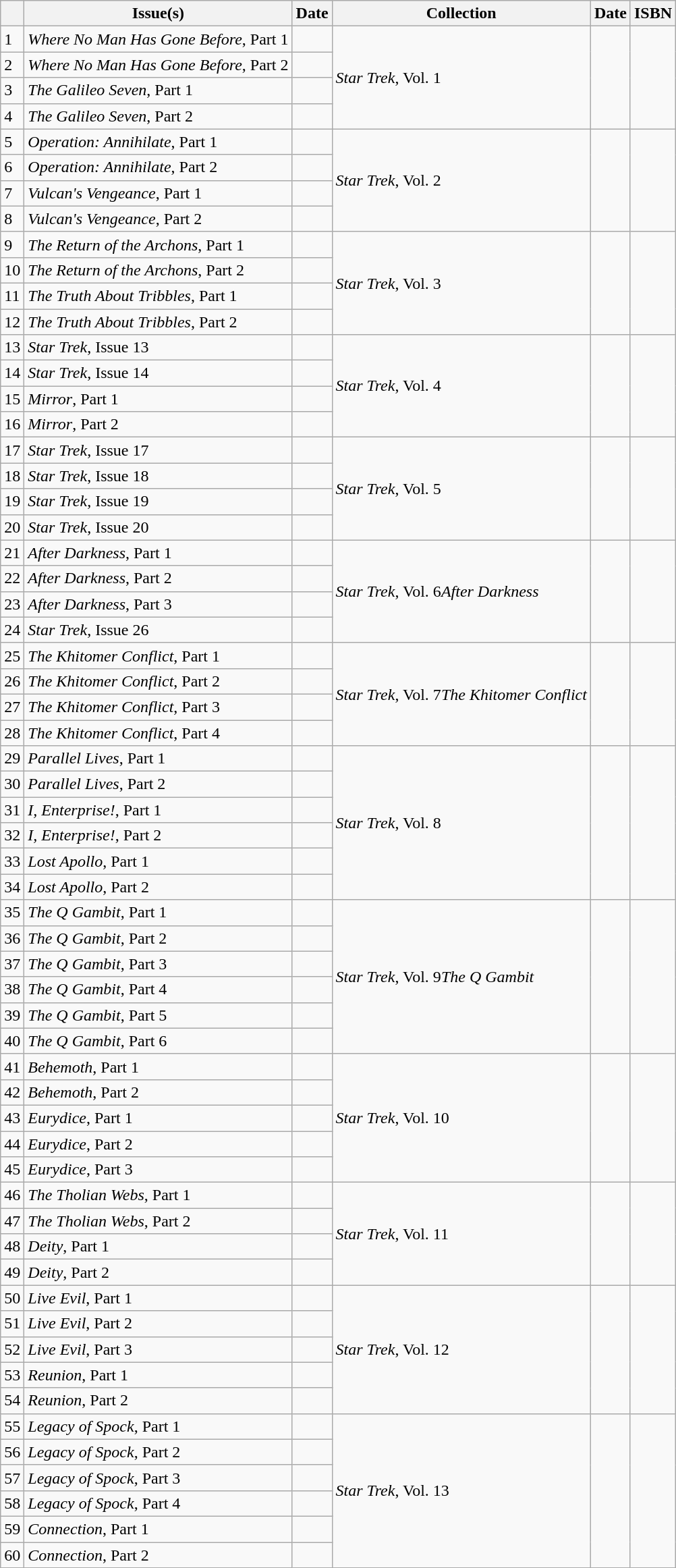<table class="wikitable">
<tr>
<th></th>
<th>Issue(s)</th>
<th>Date</th>
<th>Collection</th>
<th>Date</th>
<th>ISBN</th>
</tr>
<tr>
<td>1</td>
<td><em>Where No Man Has Gone Before</em>, Part 1</td>
<td></td>
<td rowspan="4"><em>Star Trek</em>, Vol. 1</td>
<td rowspan="4"></td>
<td rowspan="4"></td>
</tr>
<tr>
<td>2</td>
<td><em>Where No Man Has Gone Before</em>, Part 2</td>
<td></td>
</tr>
<tr>
<td>3</td>
<td><em>The Galileo Seven</em>, Part 1</td>
<td></td>
</tr>
<tr>
<td>4</td>
<td><em>The Galileo Seven</em>, Part 2</td>
<td></td>
</tr>
<tr>
<td>5</td>
<td><em>Operation: Annihilate</em>, Part 1</td>
<td></td>
<td rowspan="4"><em>Star Trek</em>, Vol. 2</td>
<td rowspan="4"></td>
<td rowspan="4"></td>
</tr>
<tr>
<td>6</td>
<td><em>Operation: Annihilate</em>, Part 2</td>
<td></td>
</tr>
<tr>
<td>7</td>
<td><em>Vulcan's Vengeance</em>, Part 1</td>
<td></td>
</tr>
<tr>
<td>8</td>
<td><em>Vulcan's Vengeance</em>, Part 2</td>
<td></td>
</tr>
<tr>
<td>9</td>
<td><em>The Return of the Archons</em>, Part 1</td>
<td></td>
<td rowspan="4"><em>Star Trek</em>, Vol. 3</td>
<td rowspan="4"></td>
<td rowspan="4"></td>
</tr>
<tr>
<td>10</td>
<td><em>The Return of the Archons</em>, Part 2</td>
<td></td>
</tr>
<tr>
<td>11</td>
<td><em>The Truth About Tribbles</em>, Part 1</td>
<td></td>
</tr>
<tr>
<td>12</td>
<td><em>The Truth About Tribbles</em>, Part 2</td>
<td></td>
</tr>
<tr>
<td>13</td>
<td><em>Star Trek</em>, Issue 13</td>
<td></td>
<td rowspan="4"><em>Star Trek</em>, Vol. 4</td>
<td rowspan="4"></td>
<td rowspan="4"></td>
</tr>
<tr>
<td>14</td>
<td><em>Star Trek</em>, Issue 14</td>
<td></td>
</tr>
<tr>
<td>15</td>
<td><em>Mirror</em>, Part 1</td>
<td></td>
</tr>
<tr>
<td>16</td>
<td><em>Mirror</em>, Part 2</td>
<td></td>
</tr>
<tr>
<td>17</td>
<td><em>Star Trek</em>, Issue 17</td>
<td></td>
<td rowspan="4"><em>Star Trek</em>, Vol. 5</td>
<td rowspan="4"></td>
<td rowspan="4"></td>
</tr>
<tr>
<td>18</td>
<td><em>Star Trek</em>, Issue 18</td>
<td></td>
</tr>
<tr>
<td>19</td>
<td><em>Star Trek</em>, Issue 19</td>
<td></td>
</tr>
<tr>
<td>20</td>
<td><em>Star Trek</em>, Issue 20</td>
<td></td>
</tr>
<tr>
<td>21</td>
<td><em>After Darkness</em>, Part 1</td>
<td></td>
<td rowspan="4"><em>Star Trek</em>, Vol. 6<em>After Darkness</em></td>
<td rowspan="4"></td>
<td rowspan="4"></td>
</tr>
<tr>
<td>22</td>
<td><em>After Darkness</em>, Part 2</td>
<td></td>
</tr>
<tr>
<td>23</td>
<td><em>After Darkness</em>, Part 3</td>
<td></td>
</tr>
<tr>
<td>24</td>
<td><em>Star Trek</em>, Issue 26</td>
<td></td>
</tr>
<tr>
<td>25</td>
<td><em>The Khitomer Conflict</em>, Part 1</td>
<td></td>
<td rowspan="4"><em>Star Trek</em>, Vol. 7<em>The Khitomer Conflict</em></td>
<td rowspan="4"></td>
<td rowspan="4"></td>
</tr>
<tr>
<td>26</td>
<td><em>The Khitomer Conflict</em>, Part 2</td>
<td></td>
</tr>
<tr>
<td>27</td>
<td><em>The Khitomer Conflict</em>, Part 3</td>
<td></td>
</tr>
<tr>
<td>28</td>
<td><em>The Khitomer Conflict</em>, Part 4</td>
<td></td>
</tr>
<tr>
<td>29</td>
<td><em>Parallel Lives</em>, Part 1</td>
<td></td>
<td rowspan="6"><em>Star Trek</em>, Vol. 8</td>
<td rowspan="6"></td>
<td rowspan="6"></td>
</tr>
<tr>
<td>30</td>
<td><em>Parallel Lives</em>, Part 2</td>
<td></td>
</tr>
<tr>
<td>31</td>
<td><em>I, Enterprise!</em>, Part 1</td>
<td></td>
</tr>
<tr>
<td>32</td>
<td><em>I, Enterprise!</em>, Part 2</td>
<td></td>
</tr>
<tr>
<td>33</td>
<td><em>Lost Apollo</em>, Part 1</td>
<td></td>
</tr>
<tr>
<td>34</td>
<td><em>Lost Apollo</em>, Part 2</td>
<td></td>
</tr>
<tr>
<td>35</td>
<td><em>The Q Gambit</em>, Part 1</td>
<td></td>
<td rowspan="6"><em>Star Trek</em>, Vol. 9<em>The Q Gambit</em></td>
<td rowspan="6"></td>
<td rowspan="6"></td>
</tr>
<tr>
<td>36</td>
<td><em>The Q Gambit</em>, Part 2</td>
<td></td>
</tr>
<tr>
<td>37</td>
<td><em>The Q Gambit</em>, Part 3</td>
<td></td>
</tr>
<tr>
<td>38</td>
<td><em>The Q Gambit</em>, Part 4</td>
<td></td>
</tr>
<tr>
<td>39</td>
<td><em>The Q Gambit</em>, Part 5</td>
<td></td>
</tr>
<tr>
<td>40</td>
<td><em>The Q Gambit</em>, Part 6</td>
<td></td>
</tr>
<tr>
<td>41</td>
<td><em>Behemoth</em>, Part 1</td>
<td></td>
<td rowspan="5"><em>Star Trek</em>, Vol. 10</td>
<td rowspan="5"></td>
<td rowspan="5"></td>
</tr>
<tr>
<td>42</td>
<td><em>Behemoth</em>, Part 2</td>
<td></td>
</tr>
<tr>
<td>43</td>
<td><em>Eurydice</em>, Part 1</td>
<td></td>
</tr>
<tr>
<td>44</td>
<td><em>Eurydice</em>, Part 2</td>
<td></td>
</tr>
<tr>
<td>45</td>
<td><em>Eurydice</em>, Part 3</td>
<td></td>
</tr>
<tr>
<td>46</td>
<td><em>The Tholian Webs</em>, Part 1</td>
<td></td>
<td rowspan="4"><em>Star Trek</em>, Vol. 11</td>
<td rowspan="4"></td>
<td rowspan="4"></td>
</tr>
<tr>
<td>47</td>
<td><em>The Tholian Webs</em>, Part 2</td>
<td></td>
</tr>
<tr>
<td>48</td>
<td><em>Deity</em>, Part 1</td>
<td></td>
</tr>
<tr>
<td>49</td>
<td><em>Deity</em>, Part 2</td>
<td></td>
</tr>
<tr>
<td>50</td>
<td><em>Live Evil</em>, Part 1</td>
<td></td>
<td rowspan="5"><em>Star Trek</em>, Vol. 12</td>
<td rowspan="5"></td>
<td rowspan="5"></td>
</tr>
<tr>
<td>51</td>
<td><em>Live Evil</em>, Part 2</td>
<td></td>
</tr>
<tr>
<td>52</td>
<td><em>Live Evil</em>, Part 3</td>
<td></td>
</tr>
<tr>
<td>53</td>
<td><em>Reunion</em>, Part 1</td>
<td></td>
</tr>
<tr>
<td>54</td>
<td><em>Reunion</em>, Part 2</td>
<td></td>
</tr>
<tr>
<td>55</td>
<td><em>Legacy of Spock</em>, Part 1</td>
<td></td>
<td rowspan="6"><em>Star Trek</em>, Vol. 13</td>
<td rowspan="6"></td>
<td rowspan="6"></td>
</tr>
<tr>
<td>56</td>
<td><em>Legacy of Spock</em>, Part 2</td>
<td></td>
</tr>
<tr>
<td>57</td>
<td><em>Legacy of Spock</em>, Part 3</td>
<td></td>
</tr>
<tr>
<td>58</td>
<td><em>Legacy of Spock</em>, Part 4</td>
<td></td>
</tr>
<tr>
<td>59</td>
<td><em>Connection</em>, Part 1</td>
<td></td>
</tr>
<tr>
<td>60</td>
<td><em>Connection</em>, Part 2</td>
<td></td>
</tr>
</table>
